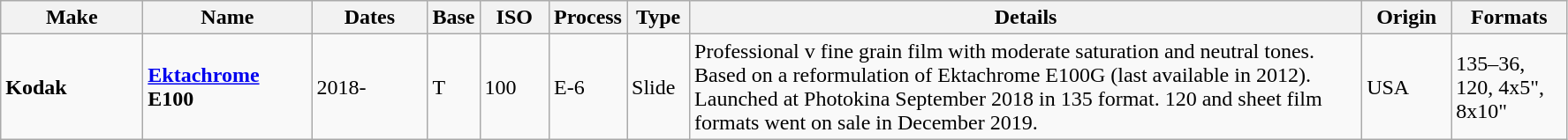<table class="wikitable">
<tr>
<th scope="col" style="width: 100px;">Make</th>
<th scope="col" style="width: 120px;">Name</th>
<th scope="col" style="width: 80px;">Dates</th>
<th scope="col" style="width: 30px;">Base</th>
<th scope="col" style="width: 45px;">ISO</th>
<th scope="col" style="width: 40px;">Process</th>
<th scope="col" style="width: 40px;">Type</th>
<th scope="col" style="width: 500px;">Details</th>
<th scope="col" style="width: 60px;">Origin</th>
<th scope="col" style="width: 80px;">Formats</th>
</tr>
<tr>
<td><strong>Kodak</strong></td>
<td><strong><a href='#'>Ektachrome</a> E100</strong></td>
<td>2018-</td>
<td>T</td>
<td>100</td>
<td>E-6</td>
<td>Slide</td>
<td>Professional v fine grain film with moderate saturation and neutral tones. Based on a reformulation of Ektachrome E100G (last available in 2012). Launched at Photokina September 2018 in 135 format. 120 and sheet film formats went on sale in December 2019.</td>
<td>USA</td>
<td>135–36, 120, 4x5", 8x10"</td>
</tr>
</table>
